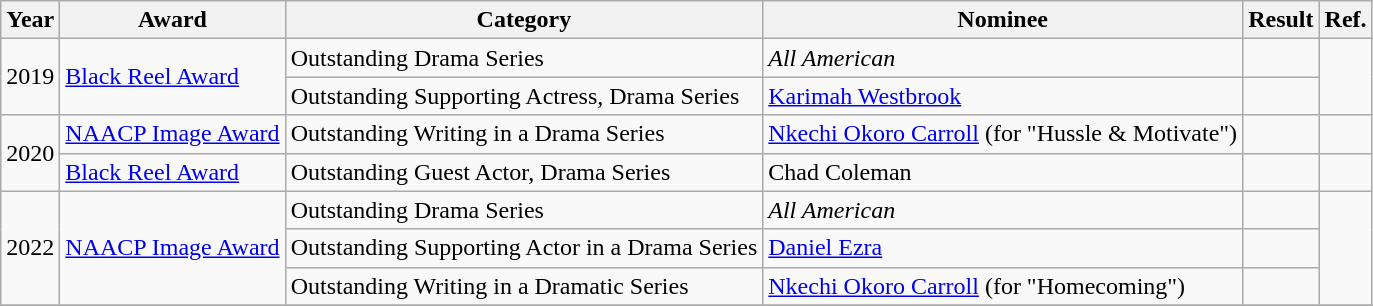<table class="wikitable">
<tr>
<th>Year</th>
<th>Award</th>
<th>Category</th>
<th>Nominee</th>
<th>Result</th>
<th>Ref.</th>
</tr>
<tr>
<td rowspan="2">2019</td>
<td rowspan="2"><a href='#'>Black Reel Award</a></td>
<td>Outstanding Drama Series</td>
<td><em>All American</em></td>
<td></td>
<td rowspan="2"></td>
</tr>
<tr>
<td>Outstanding Supporting Actress, Drama Series</td>
<td><a href='#'>Karimah Westbrook</a></td>
<td></td>
</tr>
<tr>
<td rowspan="2">2020</td>
<td><a href='#'>NAACP Image Award</a></td>
<td>Outstanding Writing in a Drama Series</td>
<td><a href='#'>Nkechi Okoro Carroll</a> (for "Hussle & Motivate")</td>
<td></td>
<td></td>
</tr>
<tr>
<td><a href='#'>Black Reel Award</a></td>
<td>Outstanding Guest Actor, Drama Series</td>
<td>Chad Coleman</td>
<td></td>
<td></td>
</tr>
<tr>
<td rowspan="3">2022</td>
<td rowspan="3"><a href='#'>NAACP Image Award</a></td>
<td>Outstanding Drama Series</td>
<td><em>All American</em></td>
<td></td>
<td rowspan="3"></td>
</tr>
<tr>
<td>Outstanding Supporting Actor in a Drama Series</td>
<td><a href='#'>Daniel Ezra</a></td>
<td></td>
</tr>
<tr>
<td>Outstanding Writing in a Dramatic Series</td>
<td><a href='#'>Nkechi Okoro Carroll</a> (for "Homecoming")</td>
<td></td>
</tr>
<tr>
</tr>
</table>
